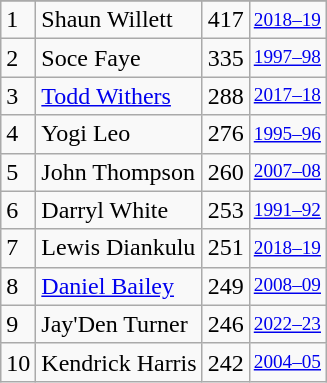<table class="wikitable">
<tr>
</tr>
<tr>
<td>1</td>
<td>Shaun Willett</td>
<td>417</td>
<td style="font-size:80%;"><a href='#'>2018–19</a></td>
</tr>
<tr>
<td>2</td>
<td>Soce Faye</td>
<td>335</td>
<td style="font-size:80%;"><a href='#'>1997–98</a></td>
</tr>
<tr>
<td>3</td>
<td><a href='#'>Todd Withers</a></td>
<td>288</td>
<td style="font-size:80%;"><a href='#'>2017–18</a></td>
</tr>
<tr>
<td>4</td>
<td>Yogi Leo</td>
<td>276</td>
<td style="font-size:80%;"><a href='#'>1995–96</a></td>
</tr>
<tr>
<td>5</td>
<td>John Thompson</td>
<td>260</td>
<td style="font-size:80%;"><a href='#'>2007–08</a></td>
</tr>
<tr>
<td>6</td>
<td>Darryl White</td>
<td>253</td>
<td style="font-size:80%;"><a href='#'>1991–92</a></td>
</tr>
<tr>
<td>7</td>
<td>Lewis Diankulu</td>
<td>251</td>
<td style="font-size:80%;"><a href='#'>2018–19</a></td>
</tr>
<tr>
<td>8</td>
<td><a href='#'>Daniel Bailey</a></td>
<td>249</td>
<td style="font-size:80%;"><a href='#'>2008–09</a></td>
</tr>
<tr>
<td>9</td>
<td>Jay'Den Turner</td>
<td>246</td>
<td style="font-size:80%;"><a href='#'>2022–23</a></td>
</tr>
<tr>
<td>10</td>
<td>Kendrick Harris</td>
<td>242</td>
<td style="font-size:80%;"><a href='#'>2004–05</a></td>
</tr>
</table>
